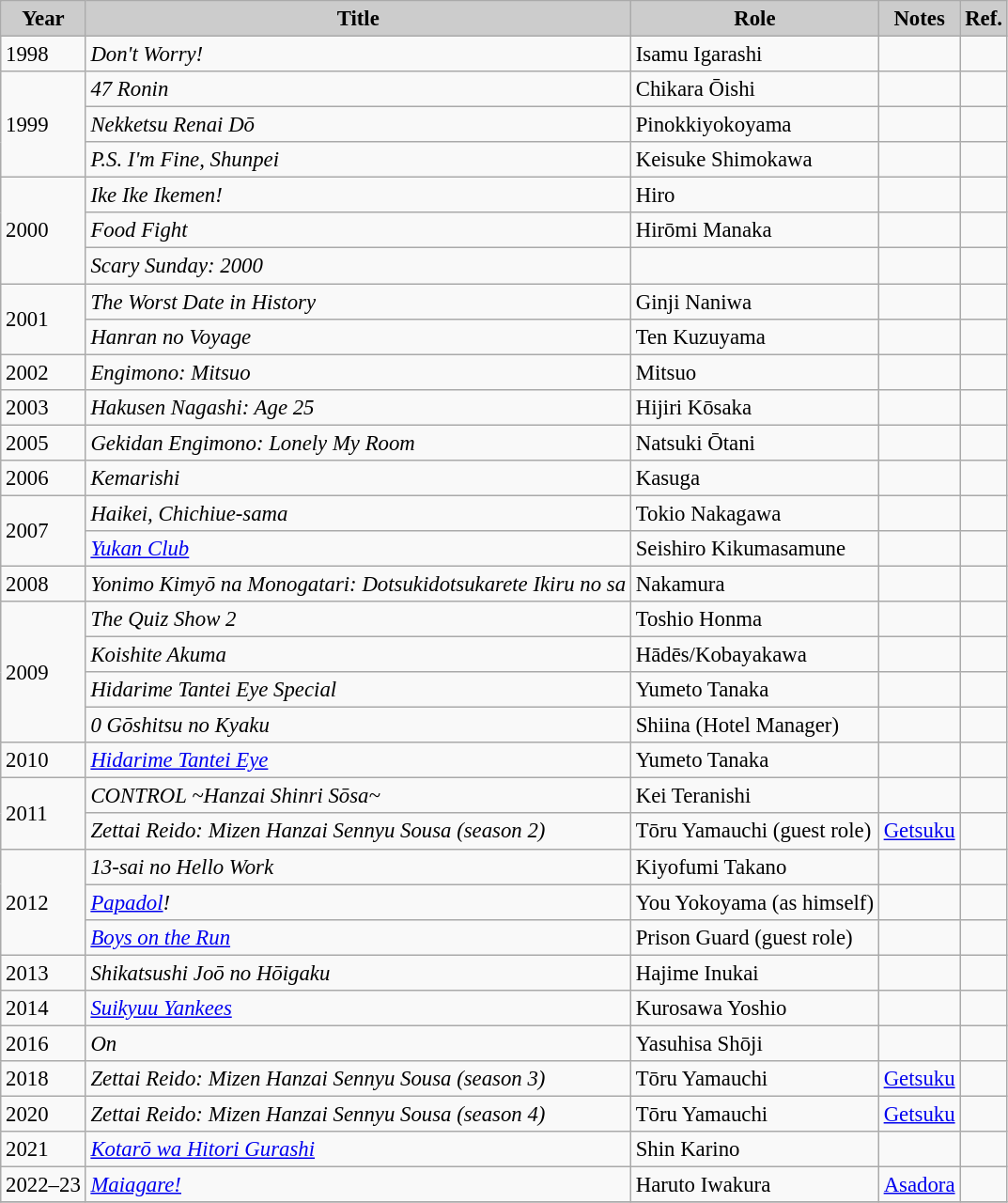<table class="wikitable" style="font-size:95%;">
<tr>
<th style="background: #CCCCCC;">Year</th>
<th style="background: #CCCCCC;">Title</th>
<th style="background: #CCCCCC;">Role</th>
<th style="background: #CCCCCC;">Notes</th>
<th style="background: #CCCCCC;">Ref.</th>
</tr>
<tr>
<td>1998</td>
<td><em>Don't Worry!</em></td>
<td>Isamu Igarashi</td>
<td></td>
<td></td>
</tr>
<tr>
<td rowspan="3">1999</td>
<td><em>47 Ronin</em></td>
<td>Chikara Ōishi</td>
<td></td>
<td></td>
</tr>
<tr>
<td><em>Nekketsu Renai Dō</em></td>
<td>Pinokkiyokoyama</td>
<td></td>
<td></td>
</tr>
<tr>
<td><em>P.S. I'm Fine, Shunpei</em></td>
<td>Keisuke Shimokawa</td>
<td></td>
<td></td>
</tr>
<tr>
<td rowspan="3">2000</td>
<td><em>Ike Ike Ikemen!</em></td>
<td>Hiro</td>
<td></td>
<td></td>
</tr>
<tr>
<td><em>Food Fight</em></td>
<td>Hirōmi Manaka</td>
<td></td>
<td></td>
</tr>
<tr>
<td><em>Scary Sunday: 2000</em></td>
<td></td>
<td></td>
<td></td>
</tr>
<tr>
<td rowspan="2">2001</td>
<td><em>The Worst Date in History</em></td>
<td>Ginji Naniwa</td>
<td></td>
<td></td>
</tr>
<tr>
<td><em>Hanran no Voyage</em></td>
<td>Ten Kuzuyama</td>
<td></td>
<td></td>
</tr>
<tr>
<td>2002</td>
<td><em>Engimono: Mitsuo</em></td>
<td>Mitsuo</td>
<td></td>
<td></td>
</tr>
<tr>
<td>2003</td>
<td><em>Hakusen Nagashi: Age 25</em></td>
<td>Hijiri Kōsaka</td>
<td></td>
<td></td>
</tr>
<tr>
<td>2005</td>
<td><em>Gekidan Engimono: Lonely My Room</em></td>
<td>Natsuki Ōtani</td>
<td></td>
<td></td>
</tr>
<tr>
<td>2006</td>
<td><em>Kemarishi</em></td>
<td>Kasuga</td>
<td></td>
<td></td>
</tr>
<tr>
<td rowspan="2">2007</td>
<td><em>Haikei, Chichiue-sama</em></td>
<td>Tokio Nakagawa</td>
<td></td>
<td></td>
</tr>
<tr>
<td><em><a href='#'>Yukan Club</a></em></td>
<td>Seishiro Kikumasamune</td>
<td></td>
<td></td>
</tr>
<tr>
<td>2008</td>
<td><em>Yonimo Kimyō na Monogatari: Dotsukidotsukarete Ikiru no sa</em></td>
<td>Nakamura</td>
<td></td>
<td></td>
</tr>
<tr>
<td rowspan="4">2009</td>
<td><em>The Quiz Show 2</em></td>
<td>Toshio Honma</td>
<td></td>
<td></td>
</tr>
<tr>
<td><em>Koishite Akuma</em></td>
<td>Hādēs/Kobayakawa</td>
<td></td>
<td></td>
</tr>
<tr>
<td><em>Hidarime Tantei Eye Special</em></td>
<td>Yumeto Tanaka</td>
<td></td>
<td></td>
</tr>
<tr>
<td><em>0 Gōshitsu no Kyaku</em></td>
<td>Shiina (Hotel Manager)</td>
<td></td>
<td></td>
</tr>
<tr>
<td>2010</td>
<td><em><a href='#'>Hidarime Tantei Eye</a></em></td>
<td>Yumeto Tanaka</td>
<td></td>
<td></td>
</tr>
<tr>
<td rowspan="2">2011</td>
<td><em>CONTROL ~Hanzai Shinri Sōsa~</em></td>
<td>Kei Teranishi</td>
<td></td>
<td></td>
</tr>
<tr>
<td><em>Zettai Reido: Mizen Hanzai Sennyu Sousa (season 2)</em></td>
<td>Tōru Yamauchi (guest role)</td>
<td><a href='#'>Getsuku</a></td>
<td></td>
</tr>
<tr>
<td rowspan="3">2012</td>
<td><em>13-sai no Hello Work</em></td>
<td>Kiyofumi Takano</td>
<td></td>
<td></td>
</tr>
<tr>
<td><em><a href='#'>Papadol</a>!</em></td>
<td>You Yokoyama (as himself)</td>
<td></td>
<td></td>
</tr>
<tr>
<td><em><a href='#'>Boys on the Run</a></em></td>
<td>Prison Guard (guest role)</td>
<td></td>
<td></td>
</tr>
<tr>
<td>2013</td>
<td><em>Shikatsushi Joō no Hōigaku</em></td>
<td>Hajime Inukai</td>
<td></td>
<td></td>
</tr>
<tr>
<td>2014</td>
<td><em><a href='#'>Suikyuu Yankees</a></em></td>
<td>Kurosawa Yoshio</td>
<td></td>
<td></td>
</tr>
<tr>
<td>2016</td>
<td><em>On</em></td>
<td>Yasuhisa Shōji</td>
<td></td>
<td></td>
</tr>
<tr>
<td>2018</td>
<td><em>Zettai Reido: Mizen Hanzai Sennyu Sousa (season 3)</em></td>
<td>Tōru Yamauchi</td>
<td><a href='#'>Getsuku</a></td>
<td></td>
</tr>
<tr>
<td>2020</td>
<td><em>Zettai Reido: Mizen Hanzai Sennyu Sousa (season 4)</em></td>
<td>Tōru Yamauchi</td>
<td><a href='#'>Getsuku</a></td>
<td></td>
</tr>
<tr>
<td>2021</td>
<td><em><a href='#'>Kotarō wa Hitori Gurashi</a></em></td>
<td>Shin Karino</td>
<td></td>
<td></td>
</tr>
<tr>
<td>2022–23</td>
<td><em><a href='#'>Maiagare!</a></em></td>
<td>Haruto Iwakura</td>
<td><a href='#'>Asadora</a></td>
<td></td>
</tr>
<tr>
</tr>
</table>
